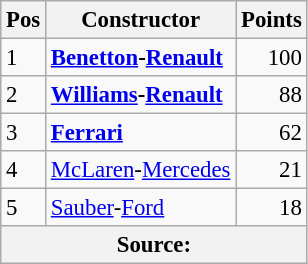<table class="wikitable" style="font-size: 95%;">
<tr>
<th>Pos</th>
<th>Constructor</th>
<th>Points</th>
</tr>
<tr>
<td>1</td>
<td> <strong><a href='#'>Benetton</a>-<a href='#'>Renault</a></strong></td>
<td align="right">100</td>
</tr>
<tr>
<td>2</td>
<td> <strong><a href='#'>Williams</a>-<a href='#'>Renault</a></strong></td>
<td align="right">88</td>
</tr>
<tr>
<td>3</td>
<td> <strong><a href='#'>Ferrari</a></strong></td>
<td align="right">62</td>
</tr>
<tr>
<td>4</td>
<td> <a href='#'>McLaren</a>-<a href='#'>Mercedes</a></td>
<td align="right">21</td>
</tr>
<tr>
<td>5</td>
<td> <a href='#'>Sauber</a>-<a href='#'>Ford</a></td>
<td align="right">18</td>
</tr>
<tr>
<th colspan=4>Source: </th>
</tr>
</table>
